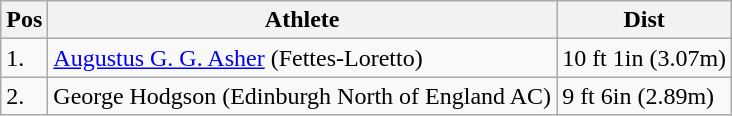<table class="wikitable">
<tr>
<th>Pos</th>
<th>Athlete</th>
<th>Dist</th>
</tr>
<tr>
<td>1.</td>
<td><a href='#'>Augustus G. G. Asher</a> (Fettes-Loretto)</td>
<td>10 ft 1in (3.07m)</td>
</tr>
<tr>
<td>2.</td>
<td>George Hodgson (Edinburgh North of England AC)</td>
<td>9 ft 6in (2.89m)</td>
</tr>
</table>
